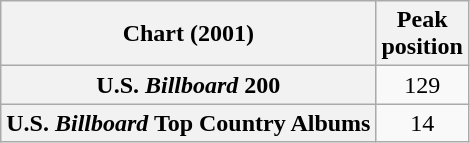<table class="wikitable plainrowheaders">
<tr>
<th>Chart (2001)</th>
<th>Peak<br>position</th>
</tr>
<tr>
<th scope="row">U.S. <em>Billboard</em> 200</th>
<td style="text-align:center;">129</td>
</tr>
<tr>
<th scope="row">U.S. <em>Billboard</em> Top Country Albums</th>
<td style="text-align:center;">14</td>
</tr>
</table>
